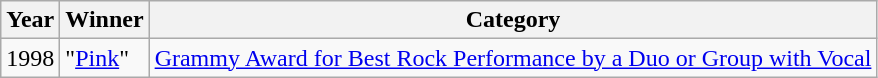<table class="wikitable">
<tr>
<th>Year</th>
<th>Winner</th>
<th>Category</th>
</tr>
<tr>
<td>1998</td>
<td>"<a href='#'>Pink</a>"</td>
<td><a href='#'>Grammy Award for Best Rock Performance by a Duo or Group with Vocal</a></td>
</tr>
</table>
